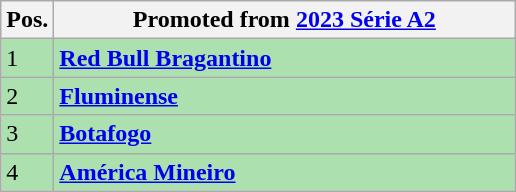<table class="wikitable">
<tr>
<th style="text-align:center;">Pos.</th>
<th width=300>Promoted from <a href='#'>2023 Série A2</a></th>
</tr>
<tr style="background: #ACE1AF;">
<td>1</td>
<td><strong><a href='#'>Red Bull Bragantino</a></strong></td>
</tr>
<tr style="background: #ACE1AF;">
<td>2</td>
<td><strong><a href='#'>Fluminense</a></strong></td>
</tr>
<tr style="background: #ACE1AF;">
<td>3</td>
<td><strong><a href='#'>Botafogo</a></strong></td>
</tr>
<tr style="background: #ACE1AF;">
<td>4</td>
<td><strong><a href='#'>América Mineiro</a></strong></td>
</tr>
</table>
